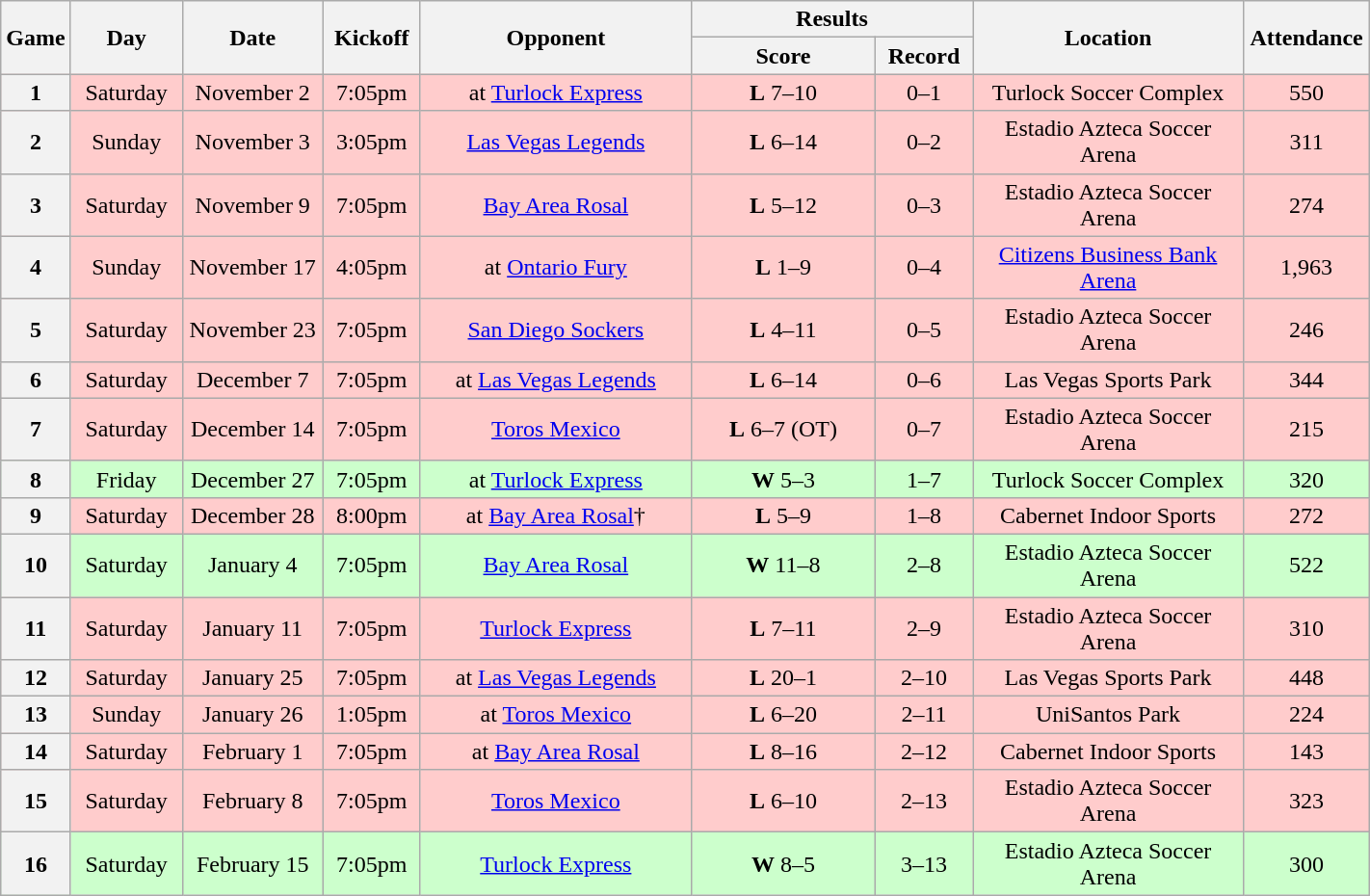<table class="wikitable">
<tr>
<th rowspan="2" width="40">Game</th>
<th rowspan="2" width="70">Day</th>
<th rowspan="2" width="90">Date</th>
<th rowspan="2" width="60">Kickoff</th>
<th rowspan="2" width="180">Opponent</th>
<th colspan="2" width="180">Results</th>
<th rowspan="2" width="180">Location</th>
<th rowspan="2" width="80">Attendance</th>
</tr>
<tr>
<th width="120">Score</th>
<th width="60">Record</th>
</tr>
<tr align="center" bgcolor="#FFCCCC">
<th>1</th>
<td>Saturday</td>
<td>November 2</td>
<td>7:05pm</td>
<td>at <a href='#'>Turlock Express</a></td>
<td><strong>L</strong> 7–10</td>
<td>0–1</td>
<td>Turlock Soccer Complex</td>
<td>550</td>
</tr>
<tr align="center" bgcolor="#FFCCCC">
<th>2</th>
<td>Sunday</td>
<td>November 3</td>
<td>3:05pm</td>
<td><a href='#'>Las Vegas Legends</a></td>
<td><strong>L</strong> 6–14</td>
<td>0–2</td>
<td>Estadio Azteca Soccer Arena</td>
<td>311</td>
</tr>
<tr align="center" bgcolor="#FFCCCC">
<th>3</th>
<td>Saturday</td>
<td>November 9</td>
<td>7:05pm</td>
<td><a href='#'>Bay Area Rosal</a></td>
<td><strong>L</strong> 5–12</td>
<td>0–3</td>
<td>Estadio Azteca Soccer Arena</td>
<td>274</td>
</tr>
<tr align="center" bgcolor="#FFCCCC">
<th>4</th>
<td>Sunday</td>
<td>November 17</td>
<td>4:05pm</td>
<td>at <a href='#'>Ontario Fury</a></td>
<td><strong>L</strong> 1–9</td>
<td>0–4</td>
<td><a href='#'>Citizens Business Bank Arena</a></td>
<td>1,963</td>
</tr>
<tr align="center" bgcolor="#FFCCCC">
<th>5</th>
<td>Saturday</td>
<td>November 23</td>
<td>7:05pm</td>
<td><a href='#'>San Diego Sockers</a></td>
<td><strong>L</strong> 4–11</td>
<td>0–5</td>
<td>Estadio Azteca Soccer Arena</td>
<td>246</td>
</tr>
<tr align="center" bgcolor="#FFCCCC">
<th>6</th>
<td>Saturday</td>
<td>December 7</td>
<td>7:05pm</td>
<td>at <a href='#'>Las Vegas Legends</a></td>
<td><strong>L</strong> 6–14</td>
<td>0–6</td>
<td>Las Vegas Sports Park</td>
<td>344</td>
</tr>
<tr align="center" bgcolor="#FFCCCC">
<th>7</th>
<td>Saturday</td>
<td>December 14</td>
<td>7:05pm</td>
<td><a href='#'>Toros Mexico</a></td>
<td><strong>L</strong> 6–7 (OT)</td>
<td>0–7</td>
<td>Estadio Azteca Soccer Arena</td>
<td>215</td>
</tr>
<tr align="center" bgcolor="#CCFFCC">
<th>8</th>
<td>Friday</td>
<td>December 27</td>
<td>7:05pm</td>
<td>at <a href='#'>Turlock Express</a></td>
<td><strong>W</strong> 5–3</td>
<td>1–7</td>
<td>Turlock Soccer Complex</td>
<td>320</td>
</tr>
<tr align="center" bgcolor="#FFCCCC">
<th>9</th>
<td>Saturday</td>
<td>December 28</td>
<td>8:00pm</td>
<td>at <a href='#'>Bay Area Rosal</a>†</td>
<td><strong>L</strong> 5–9</td>
<td>1–8</td>
<td>Cabernet Indoor Sports</td>
<td>272</td>
</tr>
<tr align="center" bgcolor="#CCFFCC">
<th>10</th>
<td>Saturday</td>
<td>January 4</td>
<td>7:05pm</td>
<td><a href='#'>Bay Area Rosal</a></td>
<td><strong>W</strong> 11–8</td>
<td>2–8</td>
<td>Estadio Azteca Soccer Arena</td>
<td>522</td>
</tr>
<tr align="center" bgcolor="#FFCCCC">
<th>11</th>
<td>Saturday</td>
<td>January 11</td>
<td>7:05pm</td>
<td><a href='#'>Turlock Express</a></td>
<td><strong>L</strong> 7–11</td>
<td>2–9</td>
<td>Estadio Azteca Soccer Arena</td>
<td>310</td>
</tr>
<tr align="center" bgcolor="#FFCCCC">
<th>12</th>
<td>Saturday</td>
<td>January 25</td>
<td>7:05pm</td>
<td>at <a href='#'>Las Vegas Legends</a></td>
<td><strong>L</strong> 20–1</td>
<td>2–10</td>
<td>Las Vegas Sports Park</td>
<td>448</td>
</tr>
<tr align="center" bgcolor="#FFCCCC">
<th>13</th>
<td>Sunday</td>
<td>January 26</td>
<td>1:05pm</td>
<td>at <a href='#'>Toros Mexico</a></td>
<td><strong>L</strong> 6–20</td>
<td>2–11</td>
<td>UniSantos Park</td>
<td>224</td>
</tr>
<tr align="center" bgcolor="#FFCCCC">
<th>14</th>
<td>Saturday</td>
<td>February 1</td>
<td>7:05pm</td>
<td>at <a href='#'>Bay Area Rosal</a></td>
<td><strong>L</strong> 8–16</td>
<td>2–12</td>
<td>Cabernet Indoor Sports</td>
<td>143</td>
</tr>
<tr align="center" bgcolor="#FFCCCC">
<th>15</th>
<td>Saturday</td>
<td>February 8</td>
<td>7:05pm</td>
<td><a href='#'>Toros Mexico</a></td>
<td><strong>L</strong> 6–10</td>
<td>2–13</td>
<td>Estadio Azteca Soccer Arena</td>
<td>323</td>
</tr>
<tr align="center" bgcolor="#CCFFCC">
<th>16</th>
<td>Saturday</td>
<td>February 15</td>
<td>7:05pm</td>
<td><a href='#'>Turlock Express</a></td>
<td><strong>W</strong> 8–5</td>
<td>3–13</td>
<td>Estadio Azteca Soccer Arena</td>
<td>300</td>
</tr>
</table>
